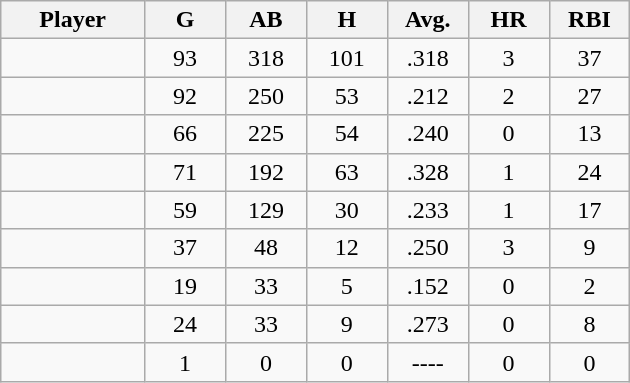<table class="wikitable sortable">
<tr>
<th bgcolor="#DDDDFF" width="16%">Player</th>
<th bgcolor="#DDDDFF" width="9%">G</th>
<th bgcolor="#DDDDFF" width="9%">AB</th>
<th bgcolor="#DDDDFF" width="9%">H</th>
<th bgcolor="#DDDDFF" width="9%">Avg.</th>
<th bgcolor="#DDDDFF" width="9%">HR</th>
<th bgcolor="#DDDDFF" width="9%">RBI</th>
</tr>
<tr align="center">
<td></td>
<td>93</td>
<td>318</td>
<td>101</td>
<td>.318</td>
<td>3</td>
<td>37</td>
</tr>
<tr align="center">
<td></td>
<td>92</td>
<td>250</td>
<td>53</td>
<td>.212</td>
<td>2</td>
<td>27</td>
</tr>
<tr align="center">
<td></td>
<td>66</td>
<td>225</td>
<td>54</td>
<td>.240</td>
<td>0</td>
<td>13</td>
</tr>
<tr align="center">
<td></td>
<td>71</td>
<td>192</td>
<td>63</td>
<td>.328</td>
<td>1</td>
<td>24</td>
</tr>
<tr align="center">
<td></td>
<td>59</td>
<td>129</td>
<td>30</td>
<td>.233</td>
<td>1</td>
<td>17</td>
</tr>
<tr align="center">
<td></td>
<td>37</td>
<td>48</td>
<td>12</td>
<td>.250</td>
<td>3</td>
<td>9</td>
</tr>
<tr align="center">
<td></td>
<td>19</td>
<td>33</td>
<td>5</td>
<td>.152</td>
<td>0</td>
<td>2</td>
</tr>
<tr align="center">
<td></td>
<td>24</td>
<td>33</td>
<td>9</td>
<td>.273</td>
<td>0</td>
<td>8</td>
</tr>
<tr align="center">
<td></td>
<td>1</td>
<td>0</td>
<td>0</td>
<td>----</td>
<td>0</td>
<td>0</td>
</tr>
</table>
